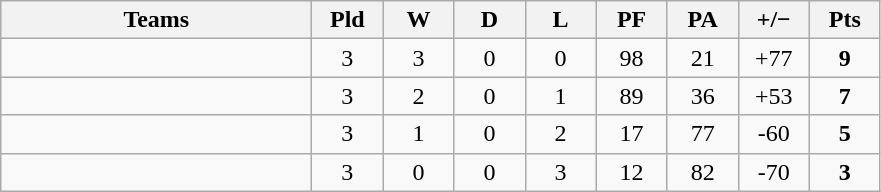<table class="wikitable" style="text-align: center;">
<tr>
<th width="200">Teams</th>
<th width="40">Pld</th>
<th width="40">W</th>
<th width="40">D</th>
<th width="40">L</th>
<th width="40">PF</th>
<th width="40">PA</th>
<th width="40">+/−</th>
<th width="40">Pts</th>
</tr>
<tr>
<td align=left></td>
<td>3</td>
<td>3</td>
<td>0</td>
<td>0</td>
<td>98</td>
<td>21</td>
<td>+77</td>
<td><strong>9</strong></td>
</tr>
<tr>
<td align=left></td>
<td>3</td>
<td>2</td>
<td>0</td>
<td>1</td>
<td>89</td>
<td>36</td>
<td>+53</td>
<td><strong>7</strong></td>
</tr>
<tr>
<td align=left></td>
<td>3</td>
<td>1</td>
<td>0</td>
<td>2</td>
<td>17</td>
<td>77</td>
<td>-60</td>
<td><strong>5</strong></td>
</tr>
<tr>
<td align=left></td>
<td>3</td>
<td>0</td>
<td>0</td>
<td>3</td>
<td>12</td>
<td>82</td>
<td>-70</td>
<td><strong>3</strong></td>
</tr>
</table>
